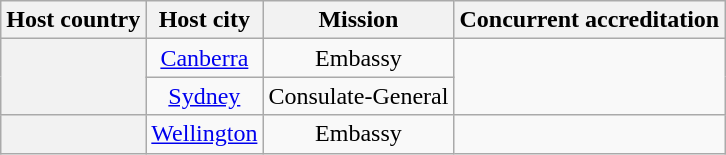<table class="wikitable plainrowheaders" style="text-align:center">
<tr>
<th scope="col">Host country</th>
<th scope="col">Host city</th>
<th scope="col">Mission</th>
<th scope="col">Concurrent accreditation</th>
</tr>
<tr>
<th scope="row" rowspan="2"></th>
<td><a href='#'>Canberra</a></td>
<td>Embassy</td>
<td rowspan="2"></td>
</tr>
<tr>
<td><a href='#'>Sydney</a></td>
<td>Consulate-General</td>
</tr>
<tr>
<th scope="row"></th>
<td><a href='#'>Wellington</a></td>
<td>Embassy</td>
<td></td>
</tr>
</table>
